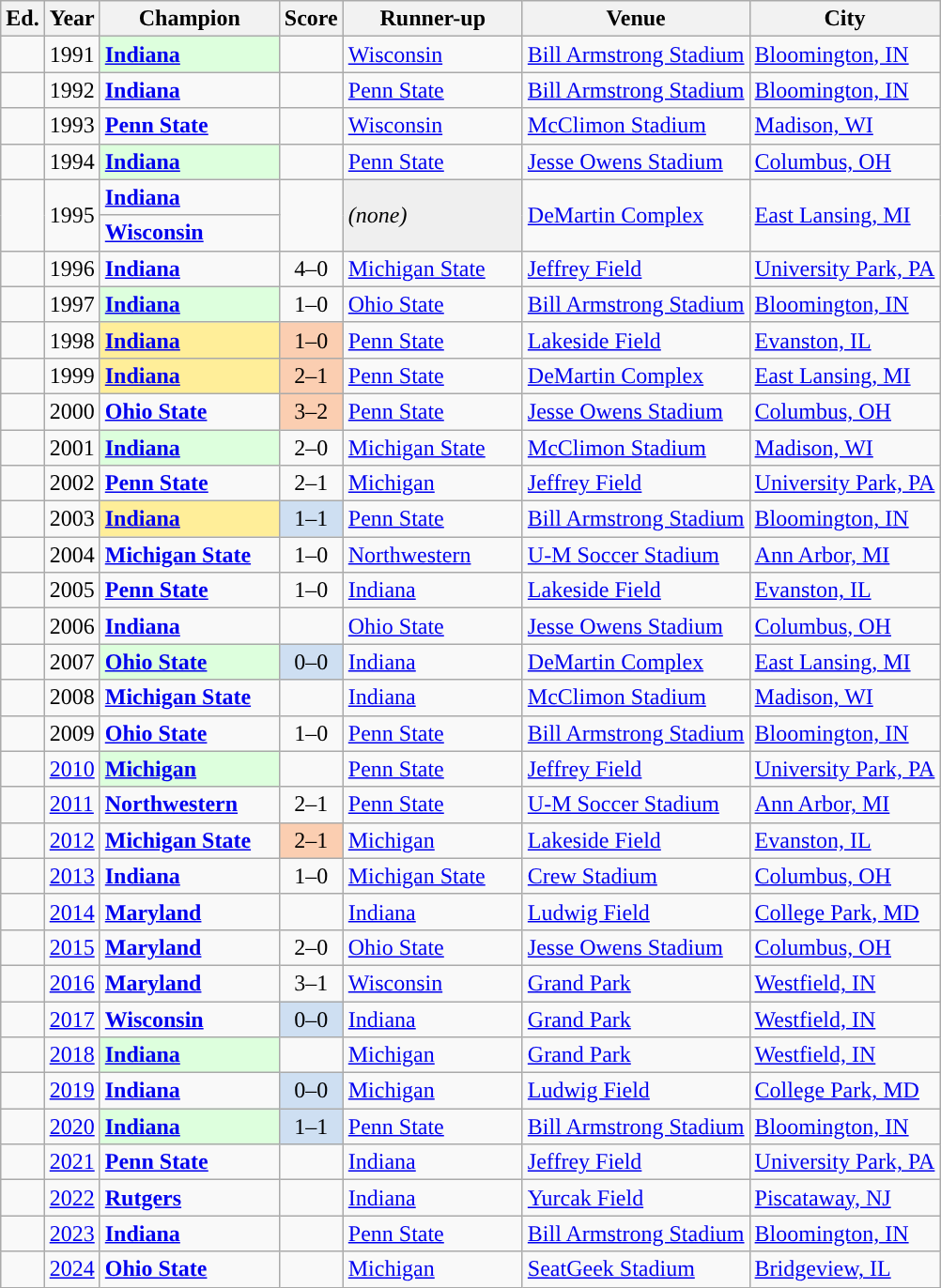<table class="wikitable sortable">
<tr>
<th width=px>Ed.</th>
<th width=px>Year</th>
<th width=120px>Champion</th>
<th width=px>Score</th>
<th width=120px>Runner-up</th>
<th width=px>Venue</th>
<th width=px>City</th>
</tr>
<tr>
<td></td>
<td>1991</td>
<td bgcolor="#ddffdd"><strong><a href='#'>Indiana</a></strong> </td>
<td></td>
<td><a href='#'>Wisconsin</a></td>
<td><a href='#'>Bill Armstrong Stadium</a></td>
<td><a href='#'>Bloomington, IN</a></td>
</tr>
<tr>
<td></td>
<td>1992</td>
<td><strong><a href='#'>Indiana</a></strong> </td>
<td></td>
<td><a href='#'>Penn State</a></td>
<td><a href='#'>Bill Armstrong Stadium</a></td>
<td><a href='#'>Bloomington, IN</a></td>
</tr>
<tr>
<td></td>
<td>1993</td>
<td><strong><a href='#'>Penn State</a></strong> </td>
<td></td>
<td><a href='#'>Wisconsin</a></td>
<td><a href='#'>McClimon Stadium</a></td>
<td><a href='#'>Madison, WI</a></td>
</tr>
<tr>
<td></td>
<td>1994</td>
<td bgcolor="#ddffdd"><strong><a href='#'>Indiana</a></strong> </td>
<td></td>
<td><a href='#'>Penn State</a></td>
<td><a href='#'>Jesse Owens Stadium</a></td>
<td><a href='#'>Columbus, OH</a></td>
</tr>
<tr>
<td rowspan=2></td>
<td rowspan=2>1995</td>
<td><strong><a href='#'>Indiana</a></strong> </td>
<td rowspan=2></td>
<td rowspan=2 style=background:#efefef><em>(none)</em></td>
<td rowspan=2><a href='#'>DeMartin Complex</a></td>
<td rowspan=2><a href='#'>East Lansing, MI</a></td>
</tr>
<tr>
<td><strong><a href='#'>Wisconsin</a></strong> </td>
</tr>
<tr>
<td></td>
<td>1996</td>
<td><strong><a href='#'>Indiana</a></strong> </td>
<td align=center>4–0</td>
<td><a href='#'>Michigan State</a></td>
<td><a href='#'>Jeffrey Field</a></td>
<td><a href='#'>University Park, PA</a></td>
</tr>
<tr>
<td></td>
<td>1997</td>
<td bgcolor="#ddffdd"><strong><a href='#'>Indiana</a></strong> </td>
<td align=center>1–0</td>
<td><a href='#'>Ohio State</a></td>
<td><a href='#'>Bill Armstrong Stadium</a></td>
<td><a href='#'>Bloomington, IN</a></td>
</tr>
<tr>
<td></td>
<td>1998</td>
<td bgcolor="#ffee99"><strong><a href='#'>Indiana</a></strong> </td>
<td align=center style="background-color:#FBCEB1">1–0 </td>
<td><a href='#'>Penn State</a></td>
<td><a href='#'>Lakeside Field</a></td>
<td><a href='#'>Evanston, IL</a></td>
</tr>
<tr>
<td></td>
<td>1999</td>
<td bgcolor="#ffee99"><strong><a href='#'>Indiana</a></strong> </td>
<td align=center style="background-color:#FBCEB1">2–1 </td>
<td><a href='#'>Penn State</a></td>
<td><a href='#'>DeMartin Complex</a></td>
<td><a href='#'>East Lansing, MI</a></td>
</tr>
<tr>
<td></td>
<td>2000</td>
<td><strong><a href='#'>Ohio State</a></strong></td>
<td align=center style="background-color:#FBCEB1">3–2 </td>
<td><a href='#'>Penn State</a></td>
<td><a href='#'>Jesse Owens Stadium</a></td>
<td><a href='#'>Columbus, OH</a></td>
</tr>
<tr>
<td></td>
<td>2001</td>
<td bgcolor="#ddffdd"><strong><a href='#'>Indiana</a></strong> </td>
<td align=center>2–0</td>
<td><a href='#'>Michigan State</a></td>
<td><a href='#'>McClimon Stadium</a></td>
<td><a href='#'>Madison, WI</a></td>
</tr>
<tr>
<td></td>
<td>2002</td>
<td><strong><a href='#'>Penn State</a></strong> </td>
<td align=center>2–1</td>
<td><a href='#'>Michigan</a></td>
<td><a href='#'>Jeffrey Field</a></td>
<td><a href='#'>University Park, PA</a></td>
</tr>
<tr>
<td></td>
<td>2003</td>
<td bgcolor="#ffee99"><strong><a href='#'>Indiana</a></strong> </td>
<td align=center style="background-color:#cedff2">1–1 </td>
<td><a href='#'>Penn State</a></td>
<td><a href='#'>Bill Armstrong Stadium</a></td>
<td><a href='#'>Bloomington, IN</a></td>
</tr>
<tr>
<td></td>
<td>2004</td>
<td><strong><a href='#'>Michigan State</a></strong> </td>
<td align=center>1–0</td>
<td><a href='#'>Northwestern</a></td>
<td><a href='#'>U-M Soccer Stadium</a></td>
<td><a href='#'>Ann Arbor, MI</a></td>
</tr>
<tr>
<td></td>
<td>2005</td>
<td><strong><a href='#'>Penn State</a></strong> </td>
<td align=center>1–0</td>
<td><a href='#'>Indiana</a></td>
<td><a href='#'>Lakeside Field</a></td>
<td><a href='#'>Evanston, IL</a></td>
</tr>
<tr>
<td></td>
<td>2006</td>
<td><strong><a href='#'>Indiana</a></strong> </td>
<td></td>
<td><a href='#'>Ohio State</a></td>
<td><a href='#'>Jesse Owens Stadium</a></td>
<td><a href='#'>Columbus, OH</a></td>
</tr>
<tr>
<td></td>
<td>2007</td>
<td bgcolor="#ddffdd"><strong><a href='#'>Ohio State</a></strong> </td>
<td align=center style="background-color:#cedff2">0–0 </td>
<td><a href='#'>Indiana</a></td>
<td><a href='#'>DeMartin Complex</a></td>
<td><a href='#'>East Lansing, MI</a></td>
</tr>
<tr>
<td></td>
<td>2008</td>
<td><strong><a href='#'>Michigan State</a></strong> </td>
<td></td>
<td><a href='#'>Indiana</a></td>
<td><a href='#'>McClimon Stadium</a></td>
<td><a href='#'>Madison, WI</a></td>
</tr>
<tr>
<td></td>
<td>2009</td>
<td><strong><a href='#'>Ohio State</a></strong> </td>
<td align=center>1–0</td>
<td><a href='#'>Penn State</a></td>
<td><a href='#'>Bill Armstrong Stadium</a></td>
<td><a href='#'>Bloomington, IN</a></td>
</tr>
<tr>
<td></td>
<td><a href='#'>2010</a></td>
<td bgcolor="#ddffdd"><strong><a href='#'>Michigan</a></strong></td>
<td></td>
<td><a href='#'>Penn State</a></td>
<td><a href='#'>Jeffrey Field</a></td>
<td><a href='#'>University Park, PA</a></td>
</tr>
<tr>
<td></td>
<td><a href='#'>2011</a></td>
<td><strong><a href='#'>Northwestern</a></strong> </td>
<td align=center>2–1</td>
<td><a href='#'>Penn State</a></td>
<td><a href='#'>U-M Soccer Stadium</a></td>
<td><a href='#'>Ann Arbor, MI</a></td>
</tr>
<tr>
<td></td>
<td><a href='#'>2012</a></td>
<td><strong><a href='#'>Michigan State</a></strong> </td>
<td align=center style="background-color:#FBCEB1">2–1 </td>
<td><a href='#'>Michigan</a></td>
<td><a href='#'>Lakeside Field</a></td>
<td><a href='#'>Evanston, IL</a></td>
</tr>
<tr>
<td></td>
<td><a href='#'>2013</a></td>
<td><strong><a href='#'>Indiana</a></strong> </td>
<td align=center>1–0</td>
<td><a href='#'>Michigan State</a></td>
<td><a href='#'>Crew Stadium</a></td>
<td><a href='#'>Columbus, OH</a></td>
</tr>
<tr>
<td></td>
<td><a href='#'>2014</a></td>
<td><strong><a href='#'>Maryland</a></strong> </td>
<td></td>
<td><a href='#'>Indiana</a></td>
<td><a href='#'>Ludwig Field</a></td>
<td><a href='#'>College Park, MD</a></td>
</tr>
<tr>
<td></td>
<td><a href='#'>2015</a></td>
<td><strong><a href='#'>Maryland</a></strong> </td>
<td align=center>2–0</td>
<td><a href='#'>Ohio State</a></td>
<td><a href='#'>Jesse Owens Stadium</a></td>
<td><a href='#'>Columbus, OH</a></td>
</tr>
<tr>
<td></td>
<td><a href='#'>2016</a></td>
<td><strong><a href='#'>Maryland</a></strong> </td>
<td align=center>3–1</td>
<td><a href='#'>Wisconsin</a></td>
<td><a href='#'>Grand Park</a></td>
<td><a href='#'>Westfield, IN</a></td>
</tr>
<tr>
<td></td>
<td><a href='#'>2017</a></td>
<td><strong><a href='#'>Wisconsin</a></strong> </td>
<td align=center style="background-color:#cedff2">0–0 </td>
<td><a href='#'>Indiana</a></td>
<td><a href='#'>Grand Park</a></td>
<td><a href='#'>Westfield, IN</a></td>
</tr>
<tr>
<td></td>
<td><a href='#'>2018</a></td>
<td bgcolor="#ddffdd"><strong><a href='#'>Indiana</a></strong> </td>
<td></td>
<td><a href='#'>Michigan</a></td>
<td><a href='#'>Grand Park</a></td>
<td><a href='#'>Westfield, IN</a></td>
</tr>
<tr>
<td></td>
<td><a href='#'>2019</a></td>
<td><strong><a href='#'>Indiana</a></strong> </td>
<td align=center style="background-color:#cedff2">0–0 </td>
<td><a href='#'>Michigan</a></td>
<td><a href='#'>Ludwig Field</a></td>
<td><a href='#'>College Park, MD</a></td>
</tr>
<tr>
<td></td>
<td><a href='#'>2020</a></td>
<td bgcolor="#ddffdd"><strong><a href='#'>Indiana</a></strong> </td>
<td align=center style="background-color:#cedff2">1–1 </td>
<td><a href='#'>Penn State</a></td>
<td><a href='#'>Bill Armstrong Stadium</a></td>
<td><a href='#'>Bloomington, IN</a></td>
</tr>
<tr>
<td></td>
<td><a href='#'>2021</a></td>
<td><strong><a href='#'>Penn State</a></strong> </td>
<td></td>
<td><a href='#'>Indiana</a></td>
<td><a href='#'>Jeffrey Field</a></td>
<td><a href='#'>University Park, PA</a></td>
</tr>
<tr>
<td></td>
<td><a href='#'>2022</a></td>
<td><strong><a href='#'>Rutgers</a></strong> </td>
<td></td>
<td><a href='#'>Indiana</a></td>
<td><a href='#'>Yurcak Field</a></td>
<td><a href='#'>Piscataway, NJ</a></td>
</tr>
<tr>
<td></td>
<td><a href='#'>2023</a></td>
<td><strong><a href='#'>Indiana</a></strong> </td>
<td></td>
<td><a href='#'>Penn State</a></td>
<td><a href='#'>Bill Armstrong Stadium</a></td>
<td><a href='#'>Bloomington, IN</a></td>
</tr>
<tr>
<td></td>
<td><a href='#'>2024</a></td>
<td><strong><a href='#'>Ohio State</a></strong> </td>
<td></td>
<td><a href='#'>Michigan</a></td>
<td><a href='#'>SeatGeek Stadium</a></td>
<td><a href='#'>Bridgeview, IL</a></td>
</tr>
</table>
